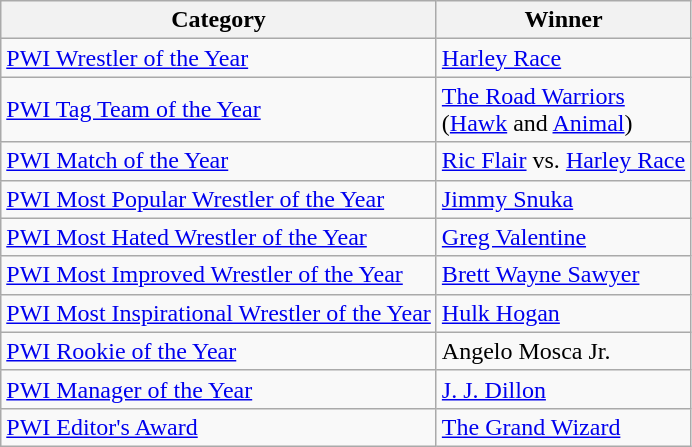<table class="wikitable">
<tr>
<th>Category</th>
<th>Winner</th>
</tr>
<tr>
<td><a href='#'>PWI Wrestler of the Year</a></td>
<td><a href='#'>Harley Race</a></td>
</tr>
<tr>
<td><a href='#'>PWI Tag Team of the Year</a></td>
<td><a href='#'>The Road Warriors</a><br>(<a href='#'>Hawk</a> and <a href='#'>Animal</a>)</td>
</tr>
<tr>
<td><a href='#'>PWI Match of the Year</a></td>
<td><a href='#'>Ric Flair</a> vs. <a href='#'>Harley Race</a></td>
</tr>
<tr>
<td><a href='#'>PWI Most Popular Wrestler of the Year</a></td>
<td><a href='#'>Jimmy Snuka</a></td>
</tr>
<tr>
<td><a href='#'>PWI Most Hated Wrestler of the Year</a></td>
<td><a href='#'>Greg Valentine</a></td>
</tr>
<tr>
<td><a href='#'>PWI Most Improved Wrestler of the Year</a></td>
<td><a href='#'>Brett Wayne Sawyer</a></td>
</tr>
<tr>
<td><a href='#'>PWI Most Inspirational Wrestler of the Year</a></td>
<td><a href='#'>Hulk Hogan</a></td>
</tr>
<tr>
<td><a href='#'>PWI Rookie of the Year</a></td>
<td>Angelo Mosca Jr.</td>
</tr>
<tr>
<td><a href='#'>PWI Manager of the Year</a></td>
<td><a href='#'>J. J. Dillon</a></td>
</tr>
<tr>
<td><a href='#'>PWI Editor's Award</a></td>
<td><a href='#'>The Grand Wizard</a></td>
</tr>
</table>
